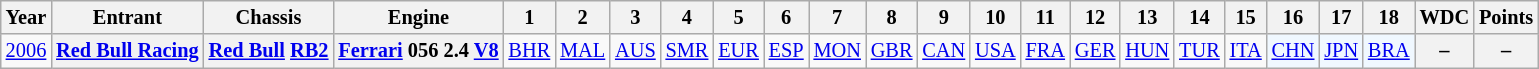<table class="wikitable" style="text-align:center; font-size:85%">
<tr>
<th>Year</th>
<th>Entrant</th>
<th>Chassis</th>
<th>Engine</th>
<th>1</th>
<th>2</th>
<th>3</th>
<th>4</th>
<th>5</th>
<th>6</th>
<th>7</th>
<th>8</th>
<th>9</th>
<th>10</th>
<th>11</th>
<th>12</th>
<th>13</th>
<th>14</th>
<th>15</th>
<th>16</th>
<th>17</th>
<th>18</th>
<th>WDC</th>
<th>Points</th>
</tr>
<tr>
<td><a href='#'>2006</a></td>
<th nowrap><a href='#'>Red Bull Racing</a></th>
<th nowrap><a href='#'>Red Bull</a> <a href='#'>RB2</a></th>
<th nowrap><a href='#'>Ferrari</a> 056 2.4 <a href='#'>V8</a></th>
<td><a href='#'>BHR</a></td>
<td><a href='#'>MAL</a></td>
<td><a href='#'>AUS</a></td>
<td><a href='#'>SMR</a></td>
<td><a href='#'>EUR</a></td>
<td><a href='#'>ESP</a></td>
<td><a href='#'>MON</a></td>
<td><a href='#'>GBR</a></td>
<td><a href='#'>CAN</a></td>
<td><a href='#'>USA</a></td>
<td><a href='#'>FRA</a></td>
<td><a href='#'>GER</a></td>
<td><a href='#'>HUN</a></td>
<td><a href='#'>TUR</a></td>
<td><a href='#'>ITA</a></td>
<td style="background:#F0F8FF;"><a href='#'>CHN</a><br></td>
<td style="background:#F0F8FF;"><a href='#'>JPN</a><br></td>
<td style="background:#F0F8FF;"><a href='#'>BRA</a><br></td>
<th>–</th>
<th>–</th>
</tr>
</table>
